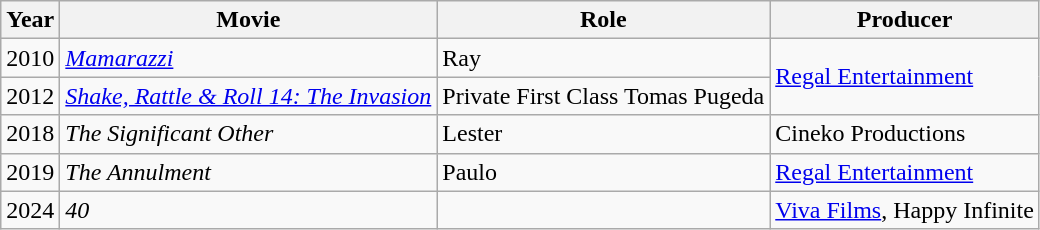<table class="wikitable">
<tr>
<th>Year</th>
<th>Movie</th>
<th>Role</th>
<th>Producer</th>
</tr>
<tr>
<td>2010</td>
<td><em><a href='#'>Mamarazzi</a></em></td>
<td>Ray</td>
<td rowspan="2"><a href='#'>Regal Entertainment</a></td>
</tr>
<tr>
<td>2012</td>
<td><em><a href='#'>Shake, Rattle & Roll 14: The Invasion</a></em></td>
<td>Private First Class Tomas Pugeda</td>
</tr>
<tr>
<td>2018</td>
<td><em>The Significant Other</em></td>
<td>Lester</td>
<td>Cineko Productions</td>
</tr>
<tr>
<td>2019</td>
<td><em>The Annulment</em></td>
<td>Paulo</td>
<td><a href='#'>Regal Entertainment</a></td>
</tr>
<tr>
<td>2024</td>
<td><em>40</em></td>
<td></td>
<td><a href='#'>Viva Films</a>, Happy Infinite</td>
</tr>
</table>
